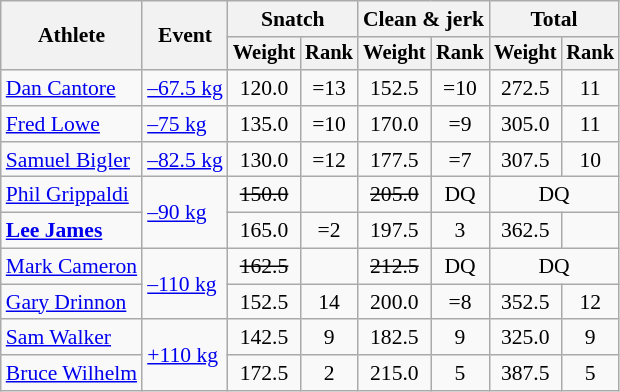<table class=wikitable style=font-size:90%;text-align:center>
<tr>
<th rowspan=2>Athlete</th>
<th rowspan=2>Event</th>
<th colspan=2>Snatch</th>
<th colspan=2>Clean & jerk</th>
<th colspan=2>Total</th>
</tr>
<tr style=font-size:95%>
<th>Weight</th>
<th>Rank</th>
<th>Weight</th>
<th>Rank</th>
<th>Weight</th>
<th>Rank</th>
</tr>
<tr>
<td align=left><a href='#'>Dan Cantore</a></td>
<td align=left><a href='#'>–67.5 kg</a></td>
<td>120.0</td>
<td>=13</td>
<td>152.5</td>
<td>=10</td>
<td>272.5</td>
<td>11</td>
</tr>
<tr>
<td align=left><a href='#'>Fred Lowe</a></td>
<td align=left><a href='#'>–75 kg</a></td>
<td>135.0</td>
<td>=10</td>
<td>170.0</td>
<td>=9</td>
<td>305.0</td>
<td>11</td>
</tr>
<tr>
<td align=left><a href='#'>Samuel Bigler</a></td>
<td align=left><a href='#'>–82.5 kg</a></td>
<td>130.0</td>
<td>=12</td>
<td>177.5</td>
<td>=7</td>
<td>307.5</td>
<td>10</td>
</tr>
<tr>
<td align=left><a href='#'>Phil Grippaldi</a></td>
<td align=left rowspan=2><a href='#'>–90 kg</a></td>
<td><s>150.0</s></td>
<td></td>
<td><s>205.0</s></td>
<td>DQ</td>
<td colspan=2>DQ</td>
</tr>
<tr>
<td align=left><strong><a href='#'>Lee James</a></strong></td>
<td>165.0</td>
<td>=2</td>
<td>197.5</td>
<td>3</td>
<td>362.5</td>
<td></td>
</tr>
<tr>
<td align=left><a href='#'>Mark Cameron</a></td>
<td align=left rowspan=2><a href='#'>–110 kg</a></td>
<td><s>162.5</s></td>
<td></td>
<td><s>212.5</s></td>
<td>DQ</td>
<td colspan=2>DQ</td>
</tr>
<tr>
<td align=left><a href='#'>Gary Drinnon</a></td>
<td>152.5</td>
<td>14</td>
<td>200.0</td>
<td>=8</td>
<td>352.5</td>
<td>12</td>
</tr>
<tr>
<td align=left><a href='#'>Sam Walker</a></td>
<td align=left rowspan=2><a href='#'>+110 kg</a></td>
<td>142.5</td>
<td>9</td>
<td>182.5</td>
<td>9</td>
<td>325.0</td>
<td>9</td>
</tr>
<tr>
<td align=left><a href='#'>Bruce Wilhelm</a></td>
<td>172.5</td>
<td>2</td>
<td>215.0</td>
<td>5</td>
<td>387.5</td>
<td>5</td>
</tr>
</table>
